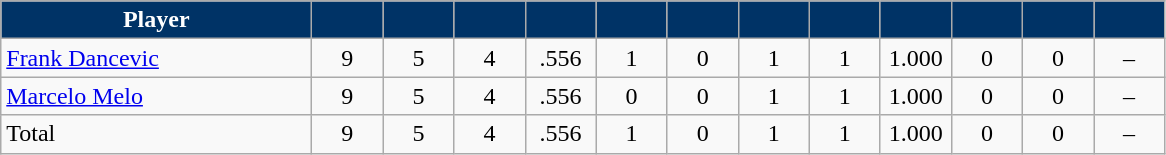<table class="wikitable" style="text-align:center">
<tr>
<th style="background:#003366; color:white" width="200px">Player</th>
<th style="background:#003366; color:white" width="40px"></th>
<th style="background:#003366; color:white" width="40px"></th>
<th style="background:#003366; color:white" width="40px"></th>
<th style="background:#003366; color:white" width="40px"></th>
<th style="background:#003366; color:white" width="40px"></th>
<th style="background:#003366; color:white" width="40px"></th>
<th style="background:#003366; color:white" width="40px"></th>
<th style="background:#003366; color:white" width="40px"></th>
<th style="background:#003366; color:white" width="40px"></th>
<th style="background:#003366; color:white" width="40px"></th>
<th style="background:#003366; color:white" width="40px"></th>
<th style="background:#003366; color:white" width="40px"></th>
</tr>
<tr>
<td style="text-align:left"><a href='#'>Frank Dancevic</a></td>
<td>9</td>
<td>5</td>
<td>4</td>
<td>.556</td>
<td>1</td>
<td>0</td>
<td>1</td>
<td>1</td>
<td>1.000</td>
<td>0</td>
<td>0</td>
<td>–</td>
</tr>
<tr>
<td style="text-align:left"><a href='#'>Marcelo Melo</a></td>
<td>9</td>
<td>5</td>
<td>4</td>
<td>.556</td>
<td>0</td>
<td>0</td>
<td>1</td>
<td>1</td>
<td>1.000</td>
<td>0</td>
<td>0</td>
<td>–</td>
</tr>
<tr>
<td style="text-align:left">Total</td>
<td>9</td>
<td>5</td>
<td>4</td>
<td>.556</td>
<td>1</td>
<td>0</td>
<td>1</td>
<td>1</td>
<td>1.000</td>
<td>0</td>
<td>0</td>
<td>–</td>
</tr>
</table>
